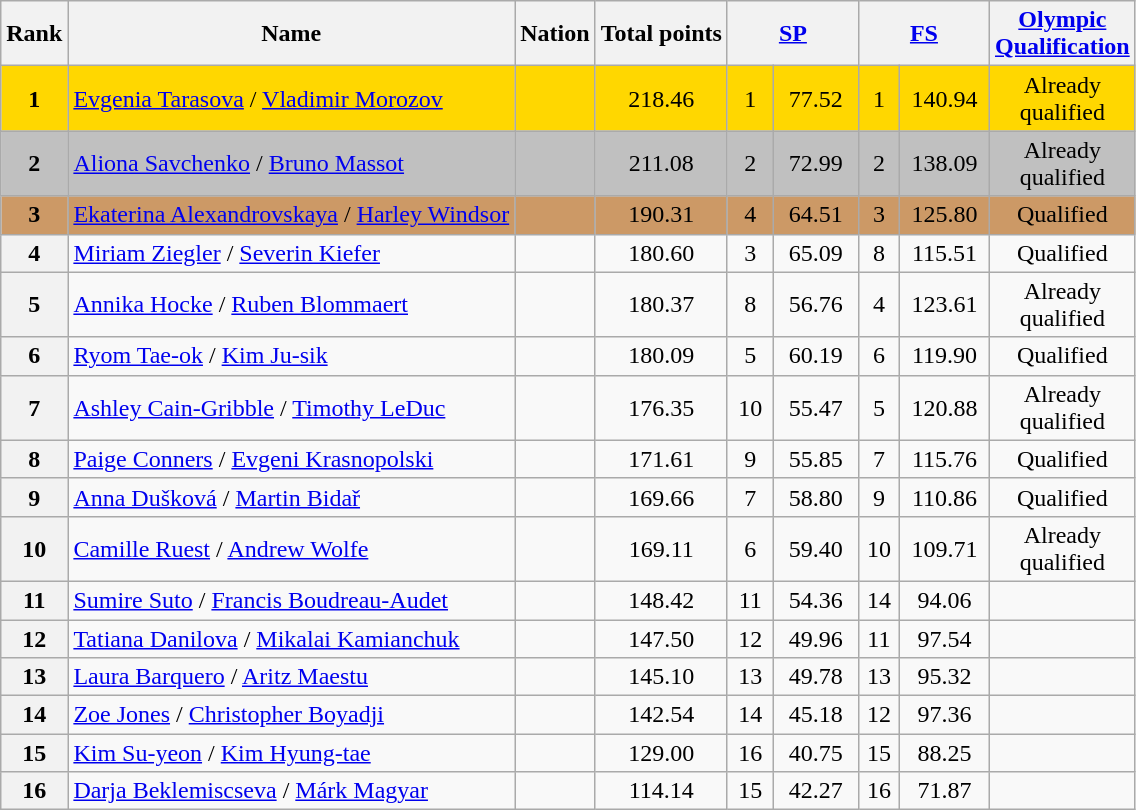<table class="wikitable sortable">
<tr>
<th>Rank</th>
<th>Name</th>
<th>Nation</th>
<th>Total points</th>
<th colspan="2" width="80px"><a href='#'>SP</a></th>
<th colspan="2" width="80px"><a href='#'>FS</a></th>
<th width="80px"><a href='#'>Olympic Qualification</a></th>
</tr>
<tr bgcolor="gold">
<td align="center"><strong>1</strong></td>
<td><a href='#'>Evgenia Tarasova</a> / <a href='#'>Vladimir Morozov</a></td>
<td></td>
<td align="center">218.46</td>
<td align="center">1</td>
<td align="center">77.52</td>
<td align="center">1</td>
<td align="center">140.94</td>
<td align="center">Already qualified</td>
</tr>
<tr bgcolor="silver">
<td align="center"><strong>2</strong></td>
<td><a href='#'>Aliona Savchenko</a> / <a href='#'>Bruno Massot</a></td>
<td></td>
<td align="center">211.08</td>
<td align="center">2</td>
<td align="center">72.99</td>
<td align="center">2</td>
<td align="center">138.09</td>
<td align="center">Already qualified</td>
</tr>
<tr bgcolor="cc9966">
<td align="center"><strong>3</strong></td>
<td><a href='#'>Ekaterina Alexandrovskaya</a> / <a href='#'>Harley Windsor</a></td>
<td></td>
<td align="center">190.31</td>
<td align="center">4</td>
<td align="center">64.51</td>
<td align="center">3</td>
<td align="center">125.80</td>
<td align="center">Qualified</td>
</tr>
<tr>
<th>4</th>
<td><a href='#'>Miriam Ziegler</a> / <a href='#'>Severin Kiefer</a></td>
<td></td>
<td align="center">180.60</td>
<td align="center">3</td>
<td align="center">65.09</td>
<td align="center">8</td>
<td align="center">115.51</td>
<td align="center">Qualified</td>
</tr>
<tr>
<th>5</th>
<td><a href='#'>Annika Hocke</a> / <a href='#'>Ruben Blommaert</a></td>
<td></td>
<td align="center">180.37</td>
<td align="center">8</td>
<td align="center">56.76</td>
<td align="center">4</td>
<td align="center">123.61</td>
<td align="center">Already qualified</td>
</tr>
<tr>
<th>6</th>
<td><a href='#'>Ryom Tae-ok</a> / <a href='#'>Kim Ju-sik</a></td>
<td></td>
<td align="center">180.09</td>
<td align="center">5</td>
<td align="center">60.19</td>
<td align="center">6</td>
<td align="center">119.90</td>
<td align="center">Qualified</td>
</tr>
<tr>
<th>7</th>
<td><a href='#'>Ashley Cain-Gribble</a> / <a href='#'>Timothy LeDuc</a></td>
<td></td>
<td align="center">176.35</td>
<td align="center">10</td>
<td align="center">55.47</td>
<td align="center">5</td>
<td align="center">120.88</td>
<td align="center">Already qualified</td>
</tr>
<tr>
<th>8</th>
<td><a href='#'>Paige Conners</a> / <a href='#'>Evgeni Krasnopolski</a></td>
<td></td>
<td align="center">171.61</td>
<td align="center">9</td>
<td align="center">55.85</td>
<td align="center">7</td>
<td align="center">115.76</td>
<td align="center">Qualified</td>
</tr>
<tr>
<th>9</th>
<td><a href='#'>Anna Dušková</a> / <a href='#'>Martin Bidař</a></td>
<td></td>
<td align="center">169.66</td>
<td align="center">7</td>
<td align="center">58.80</td>
<td align="center">9</td>
<td align="center">110.86</td>
<td align="center">Qualified</td>
</tr>
<tr>
<th>10</th>
<td><a href='#'>Camille Ruest</a> / <a href='#'>Andrew Wolfe</a></td>
<td></td>
<td align="center">169.11</td>
<td align="center">6</td>
<td align="center">59.40</td>
<td align="center">10</td>
<td align="center">109.71</td>
<td align="center">Already qualified</td>
</tr>
<tr>
<th>11</th>
<td><a href='#'>Sumire Suto</a> / <a href='#'>Francis Boudreau-Audet</a></td>
<td></td>
<td align="center">148.42</td>
<td align="center">11</td>
<td align="center">54.36</td>
<td align="center">14</td>
<td align="center">94.06</td>
<td></td>
</tr>
<tr>
<th>12</th>
<td><a href='#'>Tatiana Danilova</a> / <a href='#'>Mikalai Kamianchuk</a></td>
<td></td>
<td align="center">147.50</td>
<td align="center">12</td>
<td align="center">49.96</td>
<td align="center">11</td>
<td align="center">97.54</td>
<td></td>
</tr>
<tr>
<th>13</th>
<td><a href='#'>Laura Barquero</a> / <a href='#'>Aritz Maestu</a></td>
<td></td>
<td align="center">145.10</td>
<td align="center">13</td>
<td align="center">49.78</td>
<td align="center">13</td>
<td align="center">95.32</td>
<td></td>
</tr>
<tr>
<th>14</th>
<td><a href='#'>Zoe Jones</a> / <a href='#'>Christopher Boyadji</a></td>
<td></td>
<td align="center">142.54</td>
<td align="center">14</td>
<td align="center">45.18</td>
<td align="center">12</td>
<td align="center">97.36</td>
<td></td>
</tr>
<tr>
<th>15</th>
<td><a href='#'>Kim Su-yeon</a> / <a href='#'>Kim Hyung-tae</a></td>
<td></td>
<td align="center">129.00</td>
<td align="center">16</td>
<td align="center">40.75</td>
<td align="center">15</td>
<td align="center">88.25</td>
<td></td>
</tr>
<tr>
<th>16</th>
<td><a href='#'>Darja Beklemiscseva</a> / <a href='#'>Márk Magyar</a></td>
<td></td>
<td align="center">114.14</td>
<td align="center">15</td>
<td align="center">42.27</td>
<td align="center">16</td>
<td align="center">71.87</td>
<td></td>
</tr>
</table>
